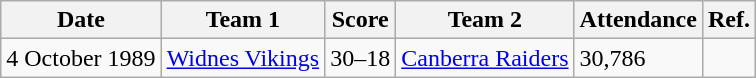<table class="wikitable">
<tr>
<th>Date</th>
<th>Team 1</th>
<th>Score</th>
<th>Team 2</th>
<th>Attendance</th>
<th>Ref.</th>
</tr>
<tr>
<td>4 October 1989</td>
<td><a href='#'>Widnes Vikings</a></td>
<td>30–18</td>
<td><a href='#'>Canberra Raiders</a></td>
<td>30,786</td>
<td></td>
</tr>
</table>
